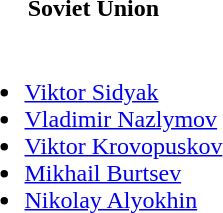<table>
<tr>
<th>Soviet Union</th>
</tr>
<tr>
<td><br><ul><li><a href='#'>Viktor Sidyak</a></li><li><a href='#'>Vladimir Nazlymov</a></li><li><a href='#'>Viktor Krovopuskov</a></li><li><a href='#'>Mikhail Burtsev</a></li><li><a href='#'>Nikolay Alyokhin</a></li></ul></td>
</tr>
</table>
